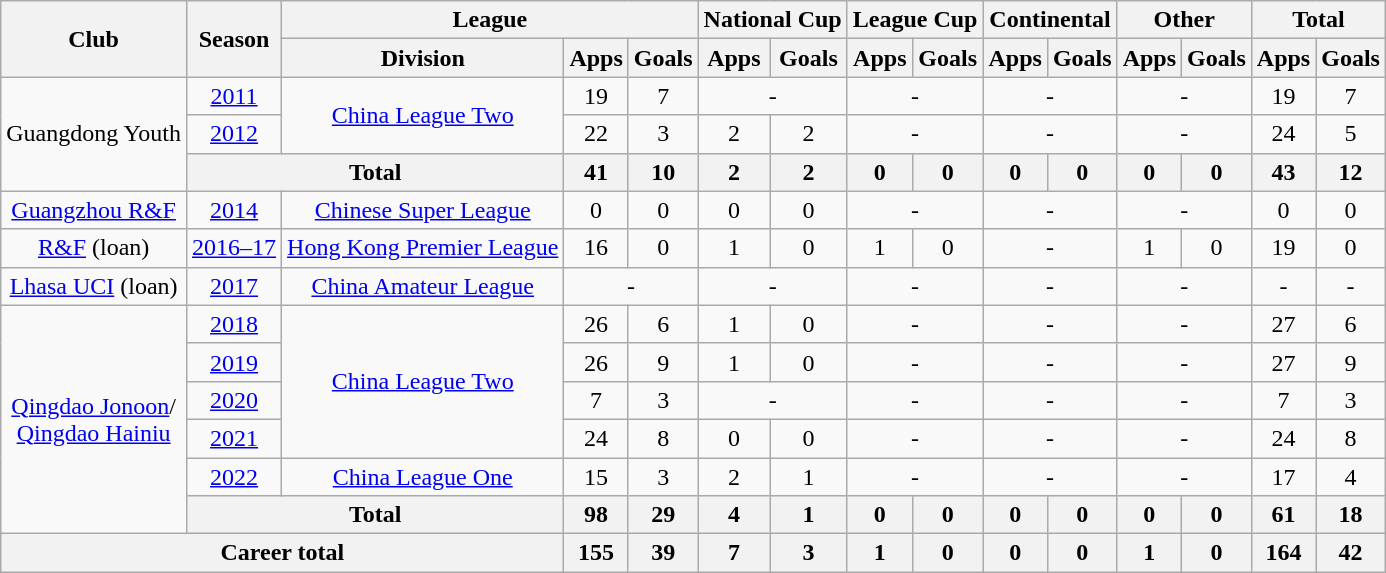<table class="wikitable" style="text-align: center">
<tr>
<th rowspan="2">Club</th>
<th rowspan="2">Season</th>
<th colspan="3">League</th>
<th colspan="2">National Cup</th>
<th colspan="2">League Cup</th>
<th colspan="2">Continental</th>
<th colspan="2">Other</th>
<th colspan="2">Total</th>
</tr>
<tr>
<th>Division</th>
<th>Apps</th>
<th>Goals</th>
<th>Apps</th>
<th>Goals</th>
<th>Apps</th>
<th>Goals</th>
<th>Apps</th>
<th>Goals</th>
<th>Apps</th>
<th>Goals</th>
<th>Apps</th>
<th>Goals</th>
</tr>
<tr>
<td rowspan=3>Guangdong Youth</td>
<td><a href='#'>2011</a></td>
<td rowspan="2"><a href='#'>China League Two</a></td>
<td>19</td>
<td>7</td>
<td colspan="2">-</td>
<td colspan="2">-</td>
<td colspan="2">-</td>
<td colspan="2">-</td>
<td>19</td>
<td>7</td>
</tr>
<tr>
<td><a href='#'>2012</a></td>
<td>22</td>
<td>3</td>
<td>2</td>
<td>2</td>
<td colspan="2">-</td>
<td colspan="2">-</td>
<td colspan="2">-</td>
<td>24</td>
<td>5</td>
</tr>
<tr>
<th colspan=2>Total</th>
<th>41</th>
<th>10</th>
<th>2</th>
<th>2</th>
<th>0</th>
<th>0</th>
<th>0</th>
<th>0</th>
<th>0</th>
<th>0</th>
<th>43</th>
<th>12</th>
</tr>
<tr>
<td><a href='#'>Guangzhou R&F</a></td>
<td><a href='#'>2014</a></td>
<td><a href='#'>Chinese Super League</a></td>
<td>0</td>
<td>0</td>
<td>0</td>
<td>0</td>
<td colspan="2">-</td>
<td colspan="2">-</td>
<td colspan="2">-</td>
<td>0</td>
<td>0</td>
</tr>
<tr>
<td><a href='#'>R&F</a> (loan)</td>
<td><a href='#'>2016–17</a></td>
<td><a href='#'>Hong Kong Premier League</a></td>
<td>16</td>
<td>0</td>
<td>1</td>
<td>0</td>
<td>1</td>
<td>0</td>
<td colspan="2">-</td>
<td>1</td>
<td>0</td>
<td>19</td>
<td>0</td>
</tr>
<tr>
<td><a href='#'>Lhasa UCI</a> (loan)</td>
<td><a href='#'>2017</a></td>
<td><a href='#'>China Amateur League</a></td>
<td colspan="2">-</td>
<td colspan="2">-</td>
<td colspan="2">-</td>
<td colspan="2">-</td>
<td colspan="2">-</td>
<td>-</td>
<td>-</td>
</tr>
<tr>
<td rowspan=6><a href='#'>Qingdao Jonoon</a>/ <br><a href='#'>Qingdao Hainiu</a></td>
<td><a href='#'>2018</a></td>
<td rowspan=4><a href='#'>China League Two</a></td>
<td>26</td>
<td>6</td>
<td>1</td>
<td>0</td>
<td colspan="2">-</td>
<td colspan="2">-</td>
<td colspan="2">-</td>
<td>27</td>
<td>6</td>
</tr>
<tr>
<td><a href='#'>2019</a></td>
<td>26</td>
<td>9</td>
<td>1</td>
<td>0</td>
<td colspan="2">-</td>
<td colspan="2">-</td>
<td colspan="2">-</td>
<td>27</td>
<td>9</td>
</tr>
<tr>
<td><a href='#'>2020</a></td>
<td>7</td>
<td>3</td>
<td colspan="2">-</td>
<td colspan="2">-</td>
<td colspan="2">-</td>
<td colspan="2">-</td>
<td>7</td>
<td>3</td>
</tr>
<tr>
<td><a href='#'>2021</a></td>
<td>24</td>
<td>8</td>
<td>0</td>
<td>0</td>
<td colspan="2">-</td>
<td colspan="2">-</td>
<td colspan="2">-</td>
<td>24</td>
<td>8</td>
</tr>
<tr>
<td><a href='#'>2022</a></td>
<td><a href='#'>China League One</a></td>
<td>15</td>
<td>3</td>
<td>2</td>
<td>1</td>
<td colspan="2">-</td>
<td colspan="2">-</td>
<td colspan="2">-</td>
<td>17</td>
<td>4</td>
</tr>
<tr>
<th colspan=2>Total</th>
<th>98</th>
<th>29</th>
<th>4</th>
<th>1</th>
<th>0</th>
<th>0</th>
<th>0</th>
<th>0</th>
<th>0</th>
<th>0</th>
<th>61</th>
<th>18</th>
</tr>
<tr>
<th colspan=3>Career total</th>
<th>155</th>
<th>39</th>
<th>7</th>
<th>3</th>
<th>1</th>
<th>0</th>
<th>0</th>
<th>0</th>
<th>1</th>
<th>0</th>
<th>164</th>
<th>42</th>
</tr>
</table>
